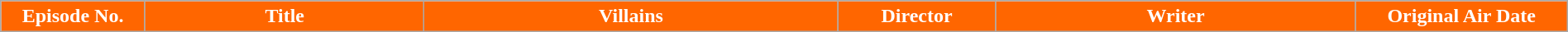<table class="wikitable plainrowheaders"  style="width:100%; background:#ffffff;">
<tr>
<th scope="col" style="background:#ff6600; color:#ffffff; width:100px;">Episode No.</th>
<th scope="col" style="background:#ff6600; color:#ffffff; width:200px;">Title</th>
<th scope="col" style="background:#ff6600; color:#ffffff; width:300px;">Villains</th>
<th scope="col" style="background:#ff6600; color:#ffffff; width:110px;">Director</th>
<th scope="col" style="background:#ff6600; color:#ffffff; width:260px;">Writer</th>
<th scope="col" style="background:#ff6600; color:#ffffff; width:150px;">Original Air Date<br>








</th>
</tr>
</table>
